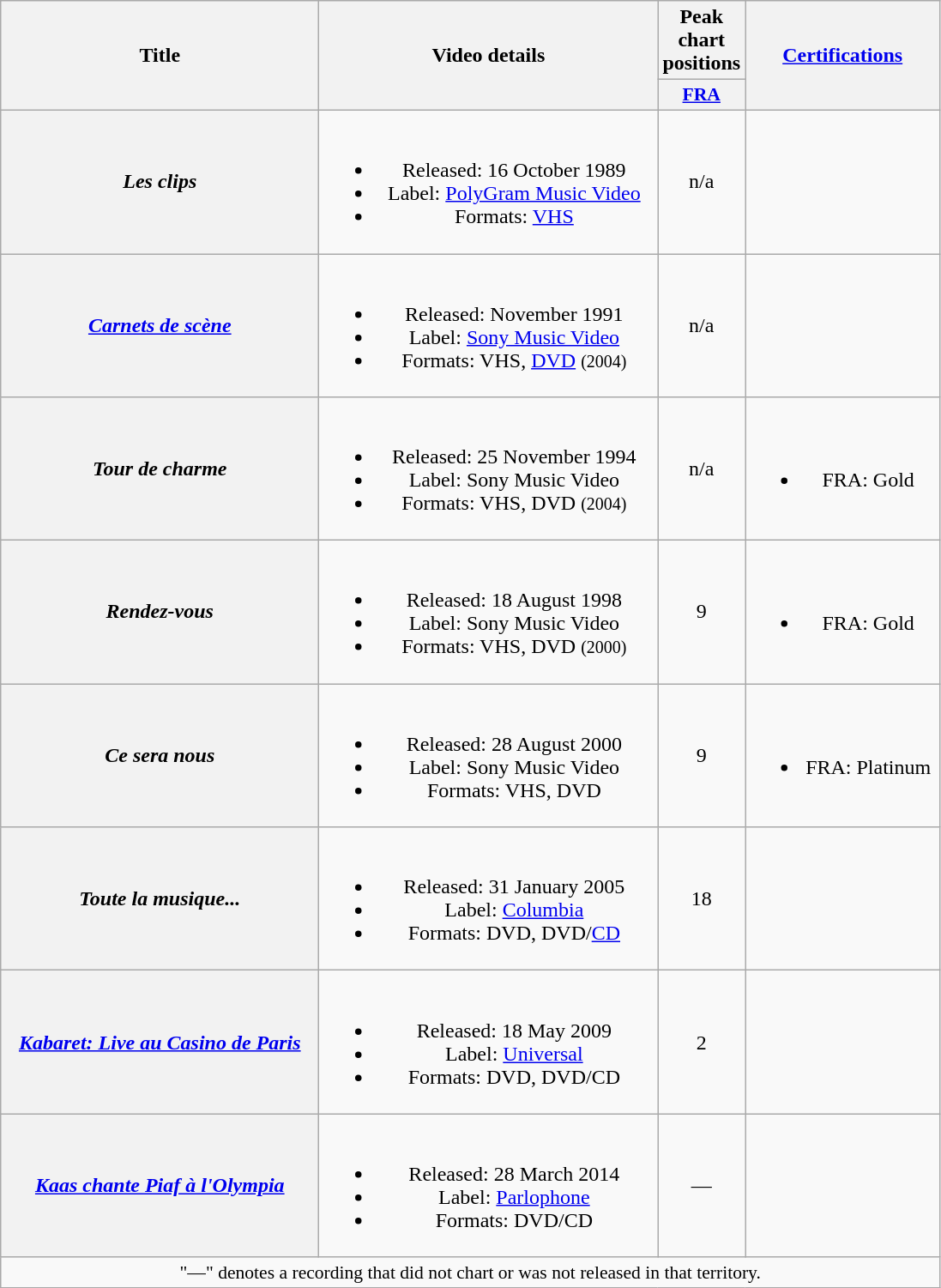<table class="wikitable plainrowheaders" style="text-align:center;">
<tr>
<th scope="col" rowspan="2" style="width:15em;">Title</th>
<th scope="col" rowspan="2" style="width:16em;">Video details</th>
<th scope="col" colspan="1">Peak<br> chart<br> positions</th>
<th scope="col" rowspan="2" style="width:9em;"><a href='#'>Certifications</a></th>
</tr>
<tr>
<th scope="col" style="width:2.5em;font-size:90%;"><a href='#'>FRA</a></th>
</tr>
<tr>
<th scope="row"><em>Les clips</em></th>
<td><br><ul><li>Released: 16 October 1989</li><li>Label: <a href='#'>PolyGram Music Video</a></li><li>Formats: <a href='#'>VHS</a></li></ul></td>
<td>n/a</td>
<td></td>
</tr>
<tr>
<th scope="row"><em><a href='#'>Carnets de scène</a></em></th>
<td><br><ul><li>Released: November 1991</li><li>Label: <a href='#'>Sony Music Video</a></li><li>Formats: VHS, <a href='#'>DVD</a> <small>(2004)</small></li></ul></td>
<td>n/a</td>
<td></td>
</tr>
<tr>
<th scope="row"><em>Tour de charme</em></th>
<td><br><ul><li>Released: 25 November 1994</li><li>Label: Sony Music Video</li><li>Formats: VHS, DVD <small>(2004)</small></li></ul></td>
<td>n/a</td>
<td><br><ul><li>FRA: Gold</li></ul></td>
</tr>
<tr>
<th scope="row"><em>Rendez-vous</em></th>
<td><br><ul><li>Released: 18 August 1998</li><li>Label: Sony Music Video</li><li>Formats: VHS, DVD <small>(2000)</small></li></ul></td>
<td>9</td>
<td><br><ul><li>FRA: Gold</li></ul></td>
</tr>
<tr>
<th scope="row"><em>Ce sera nous</em></th>
<td><br><ul><li>Released: 28 August 2000</li><li>Label: Sony Music Video</li><li>Formats: VHS, DVD</li></ul></td>
<td>9</td>
<td><br><ul><li>FRA: Platinum</li></ul></td>
</tr>
<tr>
<th scope="row"><em>Toute la musique...</em></th>
<td><br><ul><li>Released: 31 January 2005</li><li>Label: <a href='#'>Columbia</a></li><li>Formats: DVD, DVD/<a href='#'>CD</a></li></ul></td>
<td>18</td>
<td></td>
</tr>
<tr>
<th scope="row"><em><a href='#'>Kabaret: Live au Casino de Paris</a></em></th>
<td><br><ul><li>Released: 18 May 2009</li><li>Label: <a href='#'>Universal</a></li><li>Formats: DVD, DVD/CD</li></ul></td>
<td>2</td>
<td></td>
</tr>
<tr>
<th scope="row"><em><a href='#'>Kaas chante Piaf à l'Olympia</a></em></th>
<td><br><ul><li>Released: 28 March 2014</li><li>Label: <a href='#'>Parlophone</a></li><li>Formats: DVD/CD</li></ul></td>
<td>—</td>
<td></td>
</tr>
<tr>
<td colspan="8" style="font-size:90%">"—" denotes a recording that did not chart or was not released in that territory.</td>
</tr>
</table>
